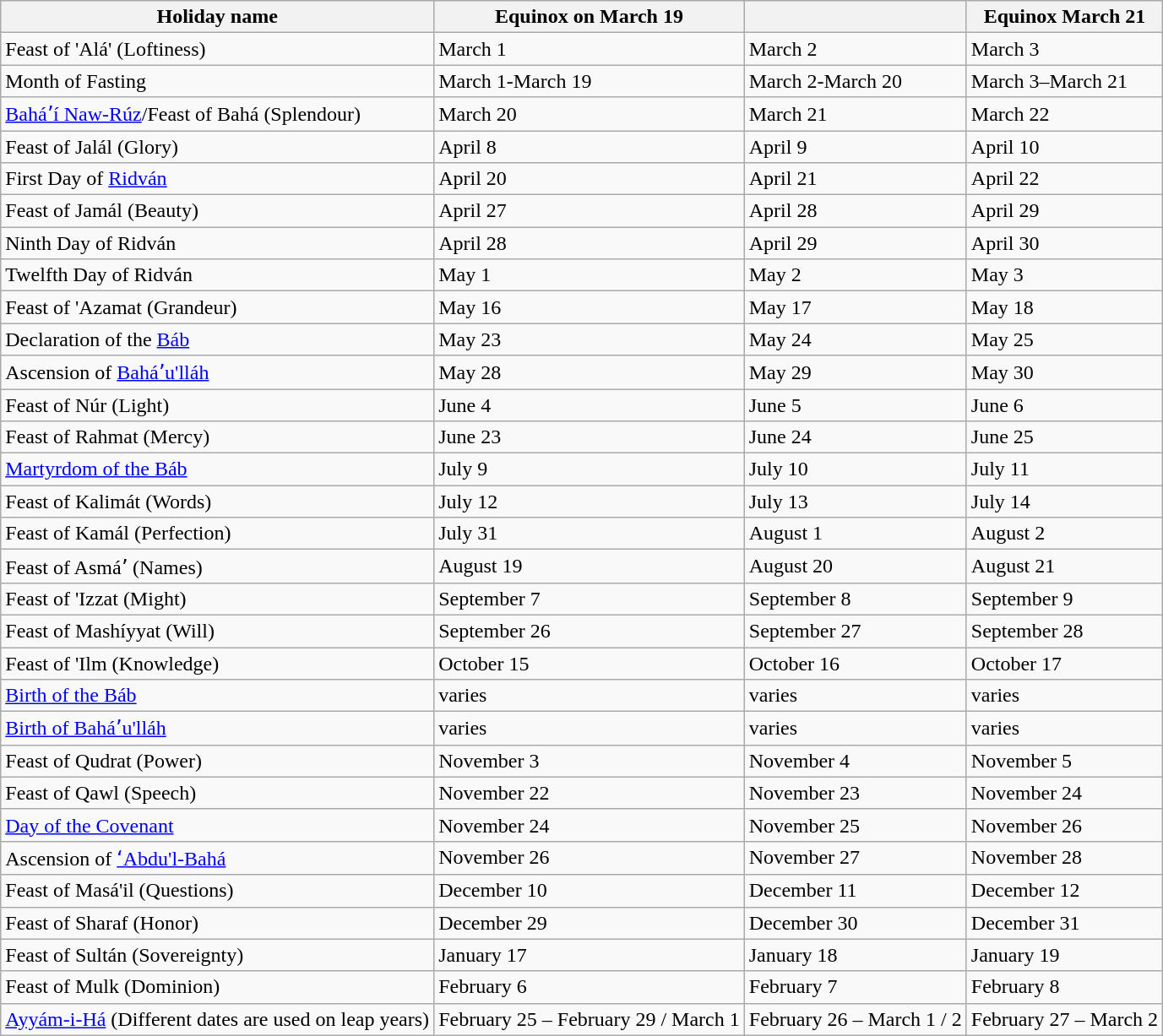<table class="wikitable">
<tr style="background:#efefef;">
<th>Holiday name</th>
<th>Equinox on March 19</th>
<th></th>
<th>Equinox March 21</th>
</tr>
<tr>
<td>Feast of 'Alá' (Loftiness)</td>
<td>March 1</td>
<td>March 2</td>
<td>March 3</td>
</tr>
<tr>
<td>Month of Fasting</td>
<td>March 1-March 19</td>
<td>March 2-March 20</td>
<td>March 3–March 21</td>
</tr>
<tr>
<td><a href='#'>Baháʼí Naw-Rúz</a>/Feast of  Bahá (Splendour)</td>
<td>March 20</td>
<td>March 21</td>
<td>March 22</td>
</tr>
<tr>
<td>Feast of Jalál (Glory)</td>
<td>April 8</td>
<td>April 9</td>
<td>April 10</td>
</tr>
<tr>
<td>First Day of <a href='#'>Ridván</a></td>
<td>April 20</td>
<td>April 21</td>
<td>April 22</td>
</tr>
<tr>
<td>Feast of Jamál (Beauty)</td>
<td>April 27</td>
<td>April 28</td>
<td>April 29</td>
</tr>
<tr>
<td>Ninth Day of Ridván</td>
<td>April 28</td>
<td>April 29</td>
<td>April 30</td>
</tr>
<tr>
<td>Twelfth Day of Ridván</td>
<td>May 1</td>
<td>May 2</td>
<td>May 3</td>
</tr>
<tr>
<td>Feast of 'Azamat (Grandeur)</td>
<td>May 16</td>
<td>May 17</td>
<td>May 18</td>
</tr>
<tr>
<td>Declaration of the <a href='#'>Báb</a></td>
<td>May 23</td>
<td>May 24</td>
<td>May 25</td>
</tr>
<tr>
<td>Ascension of <a href='#'>Baháʼu'lláh</a></td>
<td>May 28</td>
<td>May 29</td>
<td>May 30</td>
</tr>
<tr>
<td>Feast of Núr (Light)</td>
<td>June 4</td>
<td>June 5</td>
<td>June 6</td>
</tr>
<tr>
<td>Feast of Rahmat (Mercy)</td>
<td>June 23</td>
<td>June 24</td>
<td>June 25</td>
</tr>
<tr>
<td><a href='#'>Martyrdom of the Báb</a></td>
<td>July 9</td>
<td>July 10</td>
<td>July 11</td>
</tr>
<tr>
<td>Feast of Kalimát (Words)</td>
<td>July 12</td>
<td>July 13</td>
<td>July 14</td>
</tr>
<tr>
<td>Feast of Kamál (Perfection)</td>
<td>July 31</td>
<td>August 1</td>
<td>August 2</td>
</tr>
<tr>
<td>Feast of Asmáʼ (Names)</td>
<td>August 19</td>
<td>August 20</td>
<td>August 21</td>
</tr>
<tr>
<td>Feast of 'Izzat (Might)</td>
<td>September 7</td>
<td>September 8</td>
<td>September 9</td>
</tr>
<tr>
<td>Feast of Mashíyyat (Will)</td>
<td>September 26</td>
<td>September 27</td>
<td>September 28</td>
</tr>
<tr>
<td>Feast of 'Ilm (Knowledge)</td>
<td>October 15</td>
<td>October 16</td>
<td>October 17</td>
</tr>
<tr>
<td><a href='#'>Birth of the Báb</a></td>
<td>varies</td>
<td>varies</td>
<td>varies</td>
</tr>
<tr>
<td><a href='#'>Birth of Baháʼu'lláh</a></td>
<td>varies</td>
<td>varies</td>
<td>varies</td>
</tr>
<tr>
<td>Feast of Qudrat (Power)</td>
<td>November 3</td>
<td>November 4</td>
<td>November 5</td>
</tr>
<tr>
<td>Feast of Qawl (Speech)</td>
<td>November 22</td>
<td>November 23</td>
<td>November 24</td>
</tr>
<tr>
<td><a href='#'>Day of the Covenant</a></td>
<td>November 24</td>
<td>November 25</td>
<td>November 26</td>
</tr>
<tr>
<td>Ascension of <a href='#'>ʻAbdu'l-Bahá</a></td>
<td>November 26</td>
<td>November 27</td>
<td>November 28</td>
</tr>
<tr>
<td>Feast of Masá'il (Questions)</td>
<td>December 10</td>
<td>December 11</td>
<td>December 12</td>
</tr>
<tr>
<td>Feast of Sharaf (Honor)</td>
<td>December 29</td>
<td>December 30</td>
<td>December 31</td>
</tr>
<tr>
<td>Feast of Sultán (Sovereignty)</td>
<td>January 17</td>
<td>January 18</td>
<td>January 19</td>
</tr>
<tr>
<td>Feast of Mulk (Dominion)</td>
<td>February 6</td>
<td>February 7</td>
<td>February 8</td>
</tr>
<tr>
<td><a href='#'>Ayyám-i-Há</a> (Different dates are used on leap years)</td>
<td>February 25 – February 29 / March 1</td>
<td>February 26 – March 1 / 2</td>
<td>February 27 – March 2</td>
</tr>
</table>
